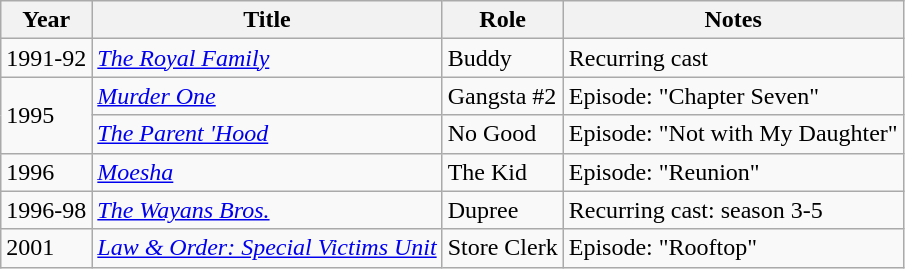<table class="wikitable plainrowheaders sortable" style="margin-right: 0;">
<tr>
<th scope="col">Year</th>
<th scope="col">Title</th>
<th scope="col">Role</th>
<th scope="col" class="unsortable">Notes</th>
</tr>
<tr>
<td>1991-92</td>
<td><em><a href='#'>The Royal Family</a></em></td>
<td>Buddy</td>
<td>Recurring cast</td>
</tr>
<tr>
<td rowspan=2>1995</td>
<td><em><a href='#'>Murder One</a></em></td>
<td>Gangsta #2</td>
<td>Episode: "Chapter Seven"</td>
</tr>
<tr>
<td><em><a href='#'>The Parent 'Hood</a></em></td>
<td>No Good</td>
<td>Episode: "Not with My Daughter"</td>
</tr>
<tr>
<td>1996</td>
<td><em><a href='#'>Moesha</a></em></td>
<td>The Kid</td>
<td>Episode: "Reunion"</td>
</tr>
<tr>
<td>1996-98</td>
<td><em><a href='#'>The Wayans Bros.</a></em></td>
<td>Dupree</td>
<td>Recurring cast: season 3-5</td>
</tr>
<tr>
<td>2001</td>
<td><em><a href='#'>Law & Order: Special Victims Unit</a></em></td>
<td>Store Clerk</td>
<td>Episode: "Rooftop"</td>
</tr>
</table>
